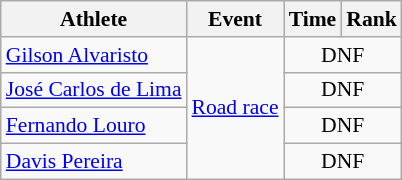<table class=wikitable style="font-size:90%">
<tr>
<th>Athlete</th>
<th>Event</th>
<th>Time</th>
<th>Rank</th>
</tr>
<tr align=center>
<td align=left rowspan=1><a href='#'>Gilson Alvaristo</a></td>
<td align=left rowspan=4><a href='#'>Road race</a></td>
<td align=center colspan=2>DNF</td>
</tr>
<tr align=center>
<td align=left rowspan=1><a href='#'>José Carlos de Lima</a></td>
<td align=center colspan=2>DNF</td>
</tr>
<tr align=center>
<td align=left rowspan=1><a href='#'>Fernando Louro</a></td>
<td align=center colspan=2>DNF</td>
</tr>
<tr align=center>
<td align=left rowspan=1><a href='#'>Davis Pereira</a></td>
<td align=center colspan=2>DNF</td>
</tr>
</table>
